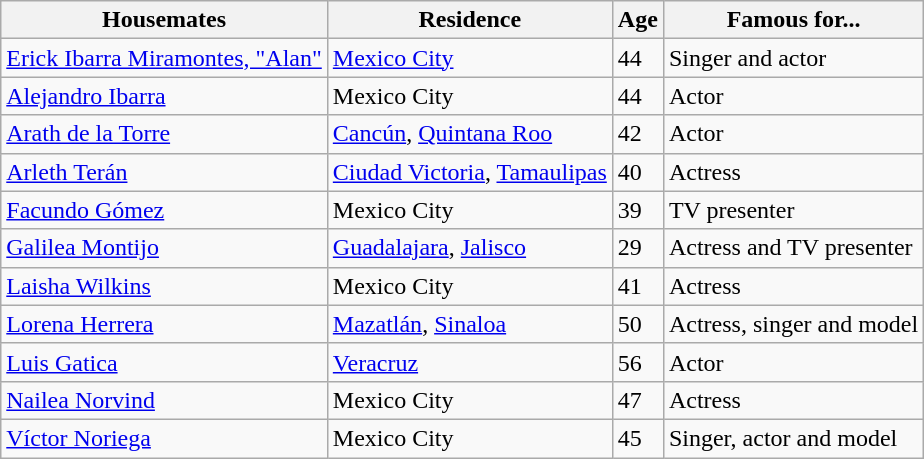<table class=wikitable>
<tr>
<th>Housemates</th>
<th>Residence</th>
<th>Age</th>
<th>Famous for...</th>
</tr>
<tr>
<td><a href='#'>Erick Ibarra Miramontes, "Alan"</a></td>
<td><a href='#'>Mexico City</a></td>
<td>44</td>
<td>Singer and actor</td>
</tr>
<tr>
<td><a href='#'>Alejandro Ibarra</a></td>
<td>Mexico City</td>
<td>44</td>
<td>Actor</td>
</tr>
<tr>
<td><a href='#'>Arath de la Torre</a></td>
<td><a href='#'>Cancún</a>, <a href='#'>Quintana Roo</a></td>
<td>42</td>
<td>Actor</td>
</tr>
<tr>
<td><a href='#'>Arleth Terán</a></td>
<td><a href='#'>Ciudad Victoria</a>, <a href='#'>Tamaulipas</a></td>
<td>40</td>
<td>Actress</td>
</tr>
<tr>
<td><a href='#'>Facundo Gómez</a></td>
<td>Mexico City</td>
<td>39</td>
<td>TV presenter</td>
</tr>
<tr>
<td><a href='#'>Galilea Montijo</a></td>
<td><a href='#'>Guadalajara</a>, <a href='#'>Jalisco</a></td>
<td>29</td>
<td>Actress and TV presenter</td>
</tr>
<tr>
<td><a href='#'>Laisha Wilkins</a></td>
<td>Mexico City</td>
<td>41</td>
<td>Actress</td>
</tr>
<tr>
<td><a href='#'>Lorena Herrera</a></td>
<td><a href='#'>Mazatlán</a>, <a href='#'>Sinaloa</a></td>
<td>50</td>
<td>Actress, singer and model</td>
</tr>
<tr>
<td><a href='#'>Luis Gatica</a></td>
<td><a href='#'>Veracruz</a></td>
<td>56</td>
<td>Actor</td>
</tr>
<tr>
<td><a href='#'>Nailea Norvind</a></td>
<td>Mexico City</td>
<td>47</td>
<td>Actress</td>
</tr>
<tr>
<td><a href='#'>Víctor Noriega</a></td>
<td>Mexico City</td>
<td>45</td>
<td>Singer, actor and model</td>
</tr>
</table>
